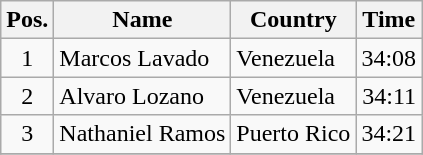<table class="wikitable sortable">
<tr>
<th>Pos.</th>
<th>Name</th>
<th>Country</th>
<th>Time</th>
</tr>
<tr>
<td align="center">1</td>
<td>Marcos Lavado</td>
<td>Venezuela</td>
<td align="right">34:08</td>
</tr>
<tr>
<td align="center">2</td>
<td>Alvaro Lozano</td>
<td>Venezuela</td>
<td align="right">34:11</td>
</tr>
<tr>
<td align="center">3</td>
<td>Nathaniel Ramos</td>
<td>Puerto Rico</td>
<td align="right">34:21</td>
</tr>
<tr>
</tr>
</table>
